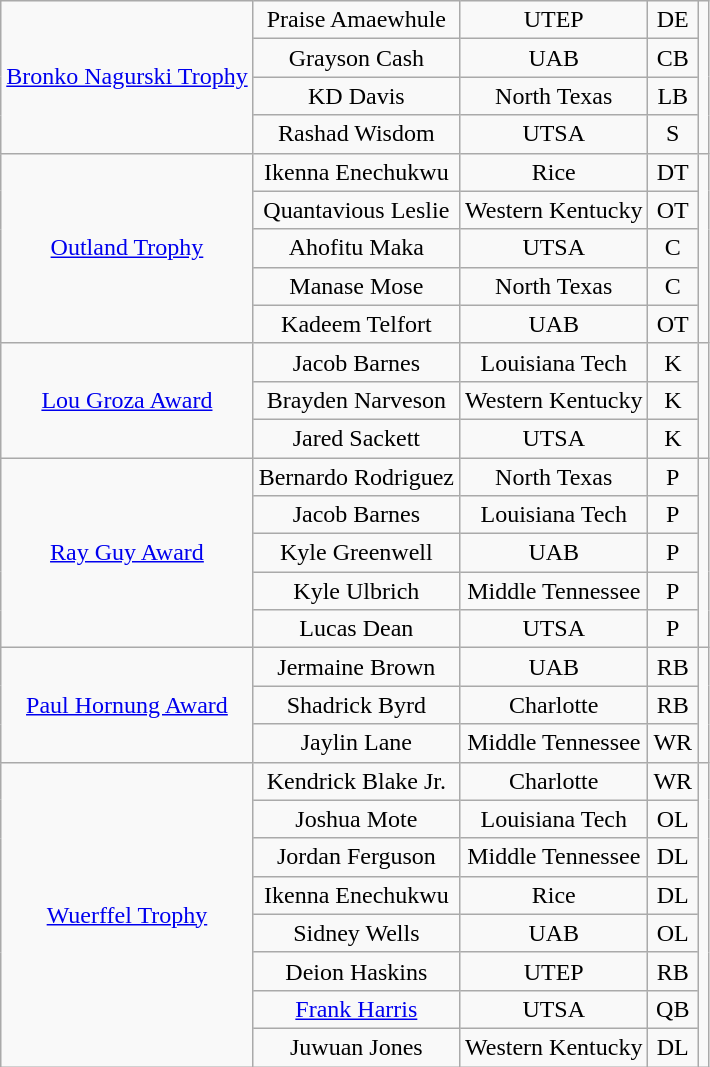<table class="wikitable" style="text-align:center;">
<tr>
<td rowspan=4><a href='#'>Bronko Nagurski Trophy</a></td>
<td>Praise Amaewhule</td>
<td>UTEP</td>
<td>DE</td>
<td rowspan=4></td>
</tr>
<tr>
<td>Grayson Cash</td>
<td>UAB</td>
<td>CB</td>
</tr>
<tr>
<td>KD Davis</td>
<td>North Texas</td>
<td>LB</td>
</tr>
<tr>
<td>Rashad Wisdom</td>
<td>UTSA</td>
<td>S</td>
</tr>
<tr>
<td rowspan=5><a href='#'>Outland Trophy</a></td>
<td>Ikenna Enechukwu</td>
<td>Rice</td>
<td>DT</td>
<td rowspan=5></td>
</tr>
<tr>
<td>Quantavious Leslie</td>
<td>Western Kentucky</td>
<td>OT</td>
</tr>
<tr>
<td>Ahofitu Maka</td>
<td>UTSA</td>
<td>C</td>
</tr>
<tr>
<td>Manase Mose</td>
<td>North Texas</td>
<td>C</td>
</tr>
<tr>
<td>Kadeem Telfort</td>
<td>UAB</td>
<td>OT</td>
</tr>
<tr>
<td rowspan=3><a href='#'>Lou Groza Award</a></td>
<td>Jacob Barnes</td>
<td>Louisiana Tech</td>
<td>K</td>
<td rowspan=3></td>
</tr>
<tr>
<td>Brayden Narveson</td>
<td>Western Kentucky</td>
<td>K</td>
</tr>
<tr>
<td>Jared Sackett</td>
<td>UTSA</td>
<td>K</td>
</tr>
<tr>
<td rowspan=5><a href='#'>Ray Guy Award</a></td>
<td>Bernardo Rodriguez</td>
<td>North Texas</td>
<td>P</td>
<td rowspan=5></td>
</tr>
<tr>
<td>Jacob Barnes</td>
<td>Louisiana Tech</td>
<td>P</td>
</tr>
<tr>
<td>Kyle Greenwell</td>
<td>UAB</td>
<td>P</td>
</tr>
<tr>
<td>Kyle Ulbrich</td>
<td>Middle Tennessee</td>
<td>P</td>
</tr>
<tr>
<td>Lucas Dean</td>
<td>UTSA</td>
<td>P</td>
</tr>
<tr>
<td rowspan=3><a href='#'>Paul Hornung Award</a></td>
<td>Jermaine Brown</td>
<td>UAB</td>
<td>RB</td>
<td rowspan=3></td>
</tr>
<tr>
<td>Shadrick Byrd</td>
<td>Charlotte</td>
<td>RB</td>
</tr>
<tr>
<td>Jaylin Lane</td>
<td>Middle Tennessee</td>
<td>WR</td>
</tr>
<tr>
<td rowspan=8><a href='#'>Wuerffel Trophy</a></td>
<td>Kendrick Blake Jr.</td>
<td>Charlotte</td>
<td>WR</td>
<td rowspan=8></td>
</tr>
<tr>
<td>Joshua Mote</td>
<td>Louisiana Tech</td>
<td>OL</td>
</tr>
<tr>
<td>Jordan Ferguson</td>
<td>Middle Tennessee</td>
<td>DL</td>
</tr>
<tr>
<td>Ikenna Enechukwu</td>
<td>Rice</td>
<td>DL</td>
</tr>
<tr>
<td>Sidney Wells</td>
<td>UAB</td>
<td>OL</td>
</tr>
<tr>
<td>Deion Haskins</td>
<td>UTEP</td>
<td>RB</td>
</tr>
<tr>
<td><a href='#'>Frank Harris</a></td>
<td>UTSA</td>
<td>QB</td>
</tr>
<tr>
<td>Juwuan Jones</td>
<td>Western Kentucky</td>
<td>DL</td>
</tr>
</table>
